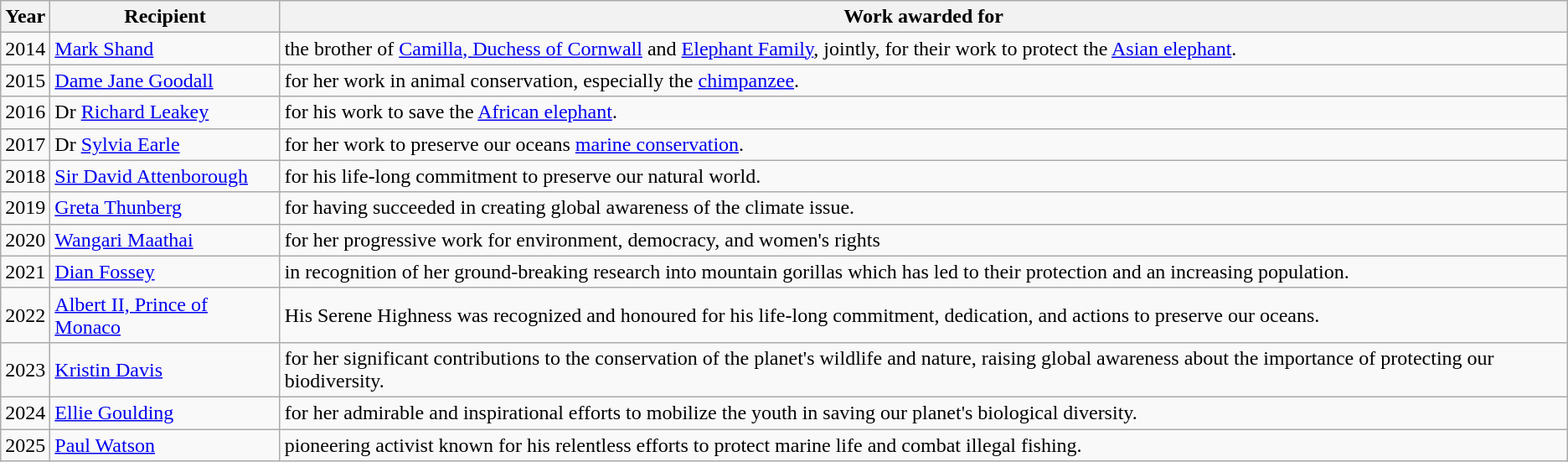<table class="wikitable">
<tr>
<th>Year</th>
<th>Recipient</th>
<th>Work awarded for</th>
</tr>
<tr>
<td>2014</td>
<td><a href='#'>Mark Shand</a></td>
<td>the brother of <a href='#'>Camilla, Duchess of Cornwall</a> and <a href='#'>Elephant Family</a>, jointly, for their work to protect the <a href='#'>Asian elephant</a>.</td>
</tr>
<tr>
<td>2015</td>
<td><a href='#'>Dame Jane Goodall</a></td>
<td>for her work in animal conservation, especially the <a href='#'>chimpanzee</a>.</td>
</tr>
<tr>
<td>2016</td>
<td>Dr <a href='#'>Richard Leakey</a></td>
<td>for his work to save the <a href='#'>African elephant</a>.</td>
</tr>
<tr>
<td>2017</td>
<td>Dr <a href='#'>Sylvia Earle</a></td>
<td>for her work to preserve our oceans <a href='#'>marine conservation</a>.</td>
</tr>
<tr>
<td>2018</td>
<td><a href='#'>Sir David Attenborough</a></td>
<td>for his life-long commitment to preserve our natural world.</td>
</tr>
<tr>
<td>2019</td>
<td><a href='#'>Greta Thunberg</a></td>
<td>for having succeeded in creating global awareness of the climate issue.</td>
</tr>
<tr>
<td>2020</td>
<td><a href='#'>Wangari Maathai</a></td>
<td>for her progressive work for environment, democracy, and women's rights</td>
</tr>
<tr>
<td>2021</td>
<td><a href='#'>Dian Fossey</a></td>
<td>in recognition of her ground-breaking research into mountain gorillas which has led to their protection and an increasing population.</td>
</tr>
<tr>
<td>2022</td>
<td><a href='#'>Albert II, Prince of Monaco</a></td>
<td>His Serene Highness was recognized and honoured for his life-long commitment, dedication, and actions to preserve our oceans.</td>
</tr>
<tr>
<td>2023</td>
<td><a href='#'>Kristin Davis</a></td>
<td>for her significant contributions to the conservation of the planet's wildlife and nature, raising global awareness about the importance of protecting our biodiversity.</td>
</tr>
<tr>
<td>2024</td>
<td><a href='#'>Ellie Goulding</a></td>
<td>for her admirable and inspirational efforts to mobilize the youth in saving our planet's biological diversity.</td>
</tr>
<tr>
<td>2025</td>
<td><a href='#'>Paul Watson</a></td>
<td>pioneering activist known for his relentless efforts to protect marine life and combat illegal fishing.</td>
</tr>
</table>
